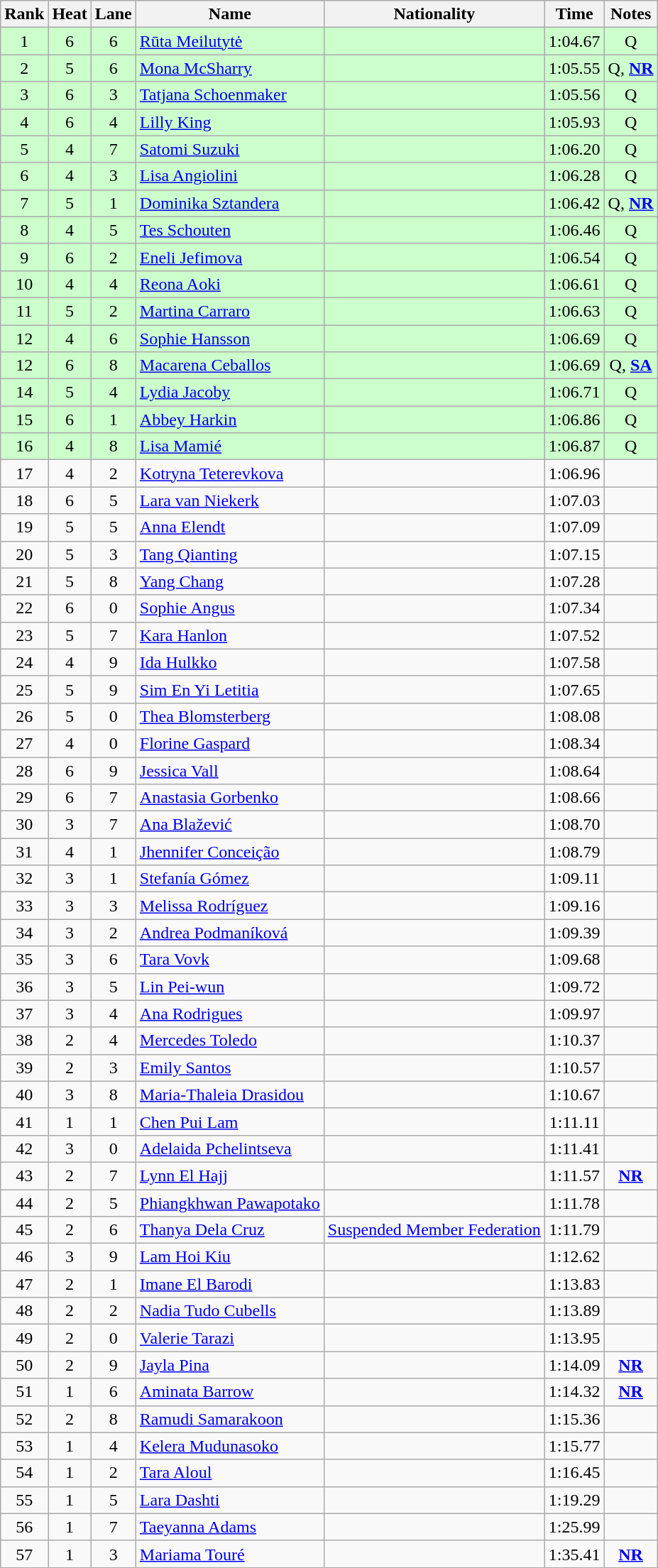<table class="wikitable sortable" style="text-align:center">
<tr>
<th>Rank</th>
<th>Heat</th>
<th>Lane</th>
<th>Name</th>
<th>Nationality</th>
<th>Time</th>
<th>Notes</th>
</tr>
<tr bgcolor=ccffcc>
<td>1</td>
<td>6</td>
<td>6</td>
<td align=left><a href='#'>Rūta Meilutytė</a></td>
<td align=left></td>
<td>1:04.67</td>
<td>Q</td>
</tr>
<tr bgcolor=ccffcc>
<td>2</td>
<td>5</td>
<td>6</td>
<td align=left><a href='#'>Mona McSharry</a></td>
<td align=left></td>
<td>1:05.55</td>
<td>Q, <strong><a href='#'>NR</a></strong></td>
</tr>
<tr bgcolor=ccffcc>
<td>3</td>
<td>6</td>
<td>3</td>
<td align=left><a href='#'>Tatjana Schoenmaker</a></td>
<td align=left></td>
<td>1:05.56</td>
<td>Q</td>
</tr>
<tr bgcolor=ccffcc>
<td>4</td>
<td>6</td>
<td>4</td>
<td align=left><a href='#'>Lilly King</a></td>
<td align=left></td>
<td>1:05.93</td>
<td>Q</td>
</tr>
<tr bgcolor=ccffcc>
<td>5</td>
<td>4</td>
<td>7</td>
<td align=left><a href='#'>Satomi Suzuki</a></td>
<td align=left></td>
<td>1:06.20</td>
<td>Q</td>
</tr>
<tr bgcolor=ccffcc>
<td>6</td>
<td>4</td>
<td>3</td>
<td align=left><a href='#'>Lisa Angiolini</a></td>
<td align=left></td>
<td>1:06.28</td>
<td>Q</td>
</tr>
<tr bgcolor=ccffcc>
<td>7</td>
<td>5</td>
<td>1</td>
<td align=left><a href='#'>Dominika Sztandera</a></td>
<td align=left></td>
<td>1:06.42</td>
<td>Q, <strong><a href='#'>NR</a></strong></td>
</tr>
<tr bgcolor=ccffcc>
<td>8</td>
<td>4</td>
<td>5</td>
<td align=left><a href='#'>Tes Schouten</a></td>
<td align=left></td>
<td>1:06.46</td>
<td>Q</td>
</tr>
<tr bgcolor=ccffcc>
<td>9</td>
<td>6</td>
<td>2</td>
<td align=left><a href='#'>Eneli Jefimova</a></td>
<td align=left></td>
<td>1:06.54</td>
<td>Q</td>
</tr>
<tr bgcolor=ccffcc>
<td>10</td>
<td>4</td>
<td>4</td>
<td align=left><a href='#'>Reona Aoki</a></td>
<td align=left></td>
<td>1:06.61</td>
<td>Q</td>
</tr>
<tr bgcolor=ccffcc>
<td>11</td>
<td>5</td>
<td>2</td>
<td align=left><a href='#'>Martina Carraro</a></td>
<td align=left></td>
<td>1:06.63</td>
<td>Q</td>
</tr>
<tr bgcolor=ccffcc>
<td>12</td>
<td>4</td>
<td>6</td>
<td align=left><a href='#'>Sophie Hansson</a></td>
<td align=left></td>
<td>1:06.69</td>
<td>Q</td>
</tr>
<tr bgcolor=ccffcc>
<td>12</td>
<td>6</td>
<td>8</td>
<td align=left><a href='#'>Macarena Ceballos</a></td>
<td align=left></td>
<td>1:06.69</td>
<td>Q, <strong><a href='#'>SA</a></strong></td>
</tr>
<tr bgcolor=ccffcc>
<td>14</td>
<td>5</td>
<td>4</td>
<td align=left><a href='#'>Lydia Jacoby</a></td>
<td align=left></td>
<td>1:06.71</td>
<td>Q</td>
</tr>
<tr bgcolor=ccffcc>
<td>15</td>
<td>6</td>
<td>1</td>
<td align=left><a href='#'>Abbey Harkin</a></td>
<td align=left></td>
<td>1:06.86</td>
<td>Q</td>
</tr>
<tr bgcolor=ccffcc>
<td>16</td>
<td>4</td>
<td>8</td>
<td align=left><a href='#'>Lisa Mamié</a></td>
<td align=left></td>
<td>1:06.87</td>
<td>Q</td>
</tr>
<tr>
<td>17</td>
<td>4</td>
<td>2</td>
<td align=left><a href='#'>Kotryna Teterevkova</a></td>
<td align=left></td>
<td>1:06.96</td>
<td></td>
</tr>
<tr>
<td>18</td>
<td>6</td>
<td>5</td>
<td align=left><a href='#'>Lara van Niekerk</a></td>
<td align=left></td>
<td>1:07.03</td>
<td></td>
</tr>
<tr>
<td>19</td>
<td>5</td>
<td>5</td>
<td align=left><a href='#'>Anna Elendt</a></td>
<td align=left></td>
<td>1:07.09</td>
<td></td>
</tr>
<tr>
<td>20</td>
<td>5</td>
<td>3</td>
<td align=left><a href='#'>Tang Qianting</a></td>
<td align=left></td>
<td>1:07.15</td>
<td></td>
</tr>
<tr>
<td>21</td>
<td>5</td>
<td>8</td>
<td align=left><a href='#'>Yang Chang</a></td>
<td align=left></td>
<td>1:07.28</td>
<td></td>
</tr>
<tr>
<td>22</td>
<td>6</td>
<td>0</td>
<td align=left><a href='#'>Sophie Angus</a></td>
<td align=left></td>
<td>1:07.34</td>
<td></td>
</tr>
<tr>
<td>23</td>
<td>5</td>
<td>7</td>
<td align=left><a href='#'>Kara Hanlon</a></td>
<td align=left></td>
<td>1:07.52</td>
<td></td>
</tr>
<tr>
<td>24</td>
<td>4</td>
<td>9</td>
<td align=left><a href='#'>Ida Hulkko</a></td>
<td align=left></td>
<td>1:07.58</td>
<td></td>
</tr>
<tr>
<td>25</td>
<td>5</td>
<td>9</td>
<td align=left><a href='#'>Sim En Yi Letitia</a></td>
<td align=left></td>
<td>1:07.65</td>
<td></td>
</tr>
<tr>
<td>26</td>
<td>5</td>
<td>0</td>
<td align=left><a href='#'>Thea Blomsterberg</a></td>
<td align=left></td>
<td>1:08.08</td>
<td></td>
</tr>
<tr>
<td>27</td>
<td>4</td>
<td>0</td>
<td align=left><a href='#'>Florine Gaspard</a></td>
<td align=left></td>
<td>1:08.34</td>
<td></td>
</tr>
<tr>
<td>28</td>
<td>6</td>
<td>9</td>
<td align=left><a href='#'>Jessica Vall</a></td>
<td align=left></td>
<td>1:08.64</td>
<td></td>
</tr>
<tr>
<td>29</td>
<td>6</td>
<td>7</td>
<td align=left><a href='#'>Anastasia Gorbenko</a></td>
<td align=left></td>
<td>1:08.66</td>
<td></td>
</tr>
<tr>
<td>30</td>
<td>3</td>
<td>7</td>
<td align=left><a href='#'>Ana Blažević</a></td>
<td align=left></td>
<td>1:08.70</td>
<td></td>
</tr>
<tr>
<td>31</td>
<td>4</td>
<td>1</td>
<td align=left><a href='#'>Jhennifer Conceição</a></td>
<td align=left></td>
<td>1:08.79</td>
<td></td>
</tr>
<tr>
<td>32</td>
<td>3</td>
<td>1</td>
<td align=left><a href='#'>Stefanía Gómez</a></td>
<td align=left></td>
<td>1:09.11</td>
<td></td>
</tr>
<tr>
<td>33</td>
<td>3</td>
<td>3</td>
<td align=left><a href='#'>Melissa Rodríguez</a></td>
<td align=left></td>
<td>1:09.16</td>
<td></td>
</tr>
<tr>
<td>34</td>
<td>3</td>
<td>2</td>
<td align=left><a href='#'>Andrea Podmaníková</a></td>
<td align=left></td>
<td>1:09.39</td>
<td></td>
</tr>
<tr>
<td>35</td>
<td>3</td>
<td>6</td>
<td align=left><a href='#'>Tara Vovk</a></td>
<td align=left></td>
<td>1:09.68</td>
<td></td>
</tr>
<tr>
<td>36</td>
<td>3</td>
<td>5</td>
<td align=left><a href='#'>Lin Pei-wun</a></td>
<td align=left></td>
<td>1:09.72</td>
<td></td>
</tr>
<tr>
<td>37</td>
<td>3</td>
<td>4</td>
<td align=left><a href='#'>Ana Rodrigues</a></td>
<td align=left></td>
<td>1:09.97</td>
<td></td>
</tr>
<tr>
<td>38</td>
<td>2</td>
<td>4</td>
<td align=left><a href='#'>Mercedes Toledo</a></td>
<td align=left></td>
<td>1:10.37</td>
<td></td>
</tr>
<tr>
<td>39</td>
<td>2</td>
<td>3</td>
<td align=left><a href='#'>Emily Santos</a></td>
<td align=left></td>
<td>1:10.57</td>
<td></td>
</tr>
<tr>
<td>40</td>
<td>3</td>
<td>8</td>
<td align=left><a href='#'>Maria-Thaleia Drasidou</a></td>
<td align=left></td>
<td>1:10.67</td>
<td></td>
</tr>
<tr>
<td>41</td>
<td>1</td>
<td>1</td>
<td align=left><a href='#'>Chen Pui Lam</a></td>
<td align=left></td>
<td>1:11.11</td>
<td></td>
</tr>
<tr>
<td>42</td>
<td>3</td>
<td>0</td>
<td align=left><a href='#'>Adelaida Pchelintseva</a></td>
<td align=left></td>
<td>1:11.41</td>
<td></td>
</tr>
<tr>
<td>43</td>
<td>2</td>
<td>7</td>
<td align=left><a href='#'>Lynn El Hajj</a></td>
<td align=left></td>
<td>1:11.57</td>
<td><strong><a href='#'>NR</a></strong></td>
</tr>
<tr>
<td>44</td>
<td>2</td>
<td>5</td>
<td align=left><a href='#'>Phiangkhwan Pawapotako</a></td>
<td align=left></td>
<td>1:11.78</td>
<td></td>
</tr>
<tr>
<td>45</td>
<td>2</td>
<td>6</td>
<td align=left><a href='#'>Thanya Dela Cruz</a></td>
<td align=left> <a href='#'>Suspended Member Federation</a></td>
<td>1:11.79</td>
<td></td>
</tr>
<tr>
<td>46</td>
<td>3</td>
<td>9</td>
<td align=left><a href='#'>Lam Hoi Kiu</a></td>
<td align=left></td>
<td>1:12.62</td>
<td></td>
</tr>
<tr>
<td>47</td>
<td>2</td>
<td>1</td>
<td align=left><a href='#'>Imane El Barodi</a></td>
<td align=left></td>
<td>1:13.83</td>
<td></td>
</tr>
<tr>
<td>48</td>
<td>2</td>
<td>2</td>
<td align=left><a href='#'>Nadia Tudo Cubells</a></td>
<td align=left></td>
<td>1:13.89</td>
<td></td>
</tr>
<tr>
<td>49</td>
<td>2</td>
<td>0</td>
<td align=left><a href='#'>Valerie Tarazi</a></td>
<td align=left></td>
<td>1:13.95</td>
<td></td>
</tr>
<tr>
<td>50</td>
<td>2</td>
<td>9</td>
<td align=left><a href='#'>Jayla Pina</a></td>
<td align=left></td>
<td>1:14.09</td>
<td><strong><a href='#'>NR</a></strong></td>
</tr>
<tr>
<td>51</td>
<td>1</td>
<td>6</td>
<td align=left><a href='#'>Aminata Barrow</a></td>
<td align=left></td>
<td>1:14.32</td>
<td><strong><a href='#'>NR</a></strong></td>
</tr>
<tr>
<td>52</td>
<td>2</td>
<td>8</td>
<td align=left><a href='#'>Ramudi Samarakoon</a></td>
<td align=left></td>
<td>1:15.36</td>
<td></td>
</tr>
<tr>
<td>53</td>
<td>1</td>
<td>4</td>
<td align=left><a href='#'>Kelera Mudunasoko</a></td>
<td align=left></td>
<td>1:15.77</td>
<td></td>
</tr>
<tr>
<td>54</td>
<td>1</td>
<td>2</td>
<td align=left><a href='#'>Tara Aloul</a></td>
<td align=left></td>
<td>1:16.45</td>
<td></td>
</tr>
<tr>
<td>55</td>
<td>1</td>
<td>5</td>
<td align=left><a href='#'>Lara Dashti</a></td>
<td align=left></td>
<td>1:19.29</td>
<td></td>
</tr>
<tr>
<td>56</td>
<td>1</td>
<td>7</td>
<td align=left><a href='#'>Taeyanna Adams</a></td>
<td align=left></td>
<td>1:25.99</td>
<td></td>
</tr>
<tr>
<td>57</td>
<td>1</td>
<td>3</td>
<td align=left><a href='#'>Mariama Touré</a></td>
<td align=left></td>
<td>1:35.41</td>
<td><strong><a href='#'>NR</a></strong></td>
</tr>
</table>
